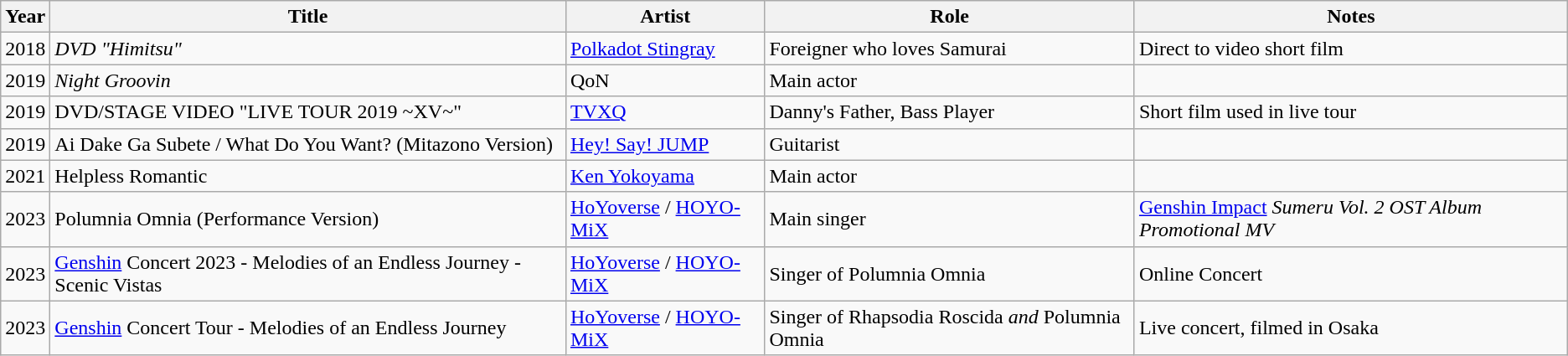<table class="wikitable sortable">
<tr>
<th>Year</th>
<th>Title</th>
<th>Artist</th>
<th>Role</th>
<th class="unsortable">Notes</th>
</tr>
<tr>
<td>2018</td>
<td><em>DVD "Himitsu"</em></td>
<td><a href='#'>Polkadot Stingray</a></td>
<td>Foreigner who loves Samurai</td>
<td>Direct to video short film</td>
</tr>
<tr>
<td>2019</td>
<td><em>Night Groovin<strong></td>
<td>QoN</td>
<td>Main actor</td>
<td></td>
</tr>
<tr>
<td>2019</td>
<td></em>DVD/STAGE VIDEO "LIVE TOUR 2019 ~XV~"<em></td>
<td><a href='#'>TVXQ</a></td>
<td>Danny's Father, Bass Player</td>
<td>Short film used in live tour</td>
</tr>
<tr>
<td>2019</td>
<td></em>Ai Dake Ga Subete / What Do You Want? (Mitazono Version)<em></td>
<td><a href='#'>Hey! Say! JUMP</a></td>
<td>Guitarist</td>
<td></td>
</tr>
<tr>
<td>2021</td>
<td></em>Helpless Romantic<em></td>
<td><a href='#'>Ken Yokoyama</a></td>
<td>Main actor</td>
<td></td>
</tr>
<tr>
<td>2023</td>
<td></em>Polumnia Omnia (Performance Version)<em></td>
<td><a href='#'>HoYoverse</a> / <a href='#'>HOYO-MiX</a></td>
<td>Main singer</td>
<td></em><a href='#'>Genshin Impact</a><em> Sumeru Vol. 2 OST Album Promotional MV</td>
</tr>
<tr>
<td>2023</td>
<td></em><a href='#'>Genshin</a> Concert 2023 - Melodies of an Endless Journey - Scenic Vistas<em></td>
<td><a href='#'>HoYoverse</a> / <a href='#'>HOYO-MiX</a></td>
<td>Singer of </em>Polumnia Omnia<em></td>
<td>Online Concert</td>
</tr>
<tr>
<td>2023</td>
<td></em><a href='#'>Genshin</a> Concert Tour - Melodies of an Endless Journey<em></td>
<td><a href='#'>HoYoverse</a> / <a href='#'>HOYO-MiX</a></td>
<td>Singer of </em>Rhapsodia Roscida<em> and </em>Polumnia Omnia<em></td>
<td>Live concert, filmed in Osaka</td>
</tr>
</table>
